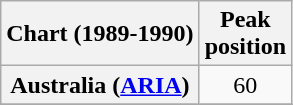<table class="wikitable sortable plainrowheaders" style="text-align:center">
<tr>
<th>Chart (1989-1990)</th>
<th>Peak<br>position</th>
</tr>
<tr>
<th scope="row">Australia (<a href='#'>ARIA</a>)</th>
<td align="center">60</td>
</tr>
<tr>
</tr>
<tr>
</tr>
<tr>
</tr>
<tr>
</tr>
</table>
